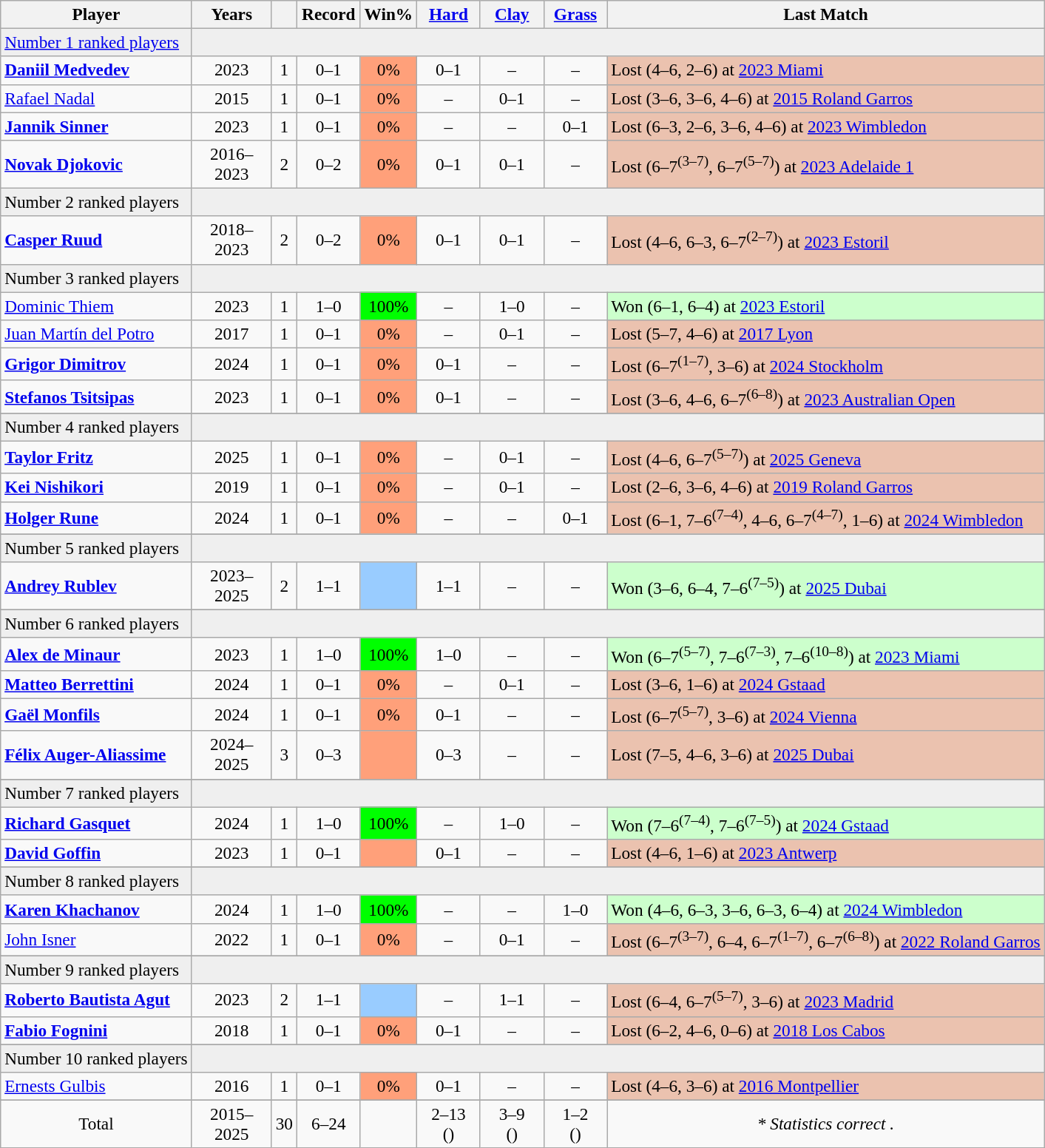<table class="nowrap wikitable" style=text-align:center;font-size:97%>
<tr>
<th>Player</th>
<th width=65>Years</th>
<th></th>
<th width=50>Record</th>
<th>Win%</th>
<th width=50><a href='#'>Hard</a></th>
<th width=50><a href='#'>Clay</a></th>
<th width=50><a href='#'>Grass</a></th>
<th>Last Match</th>
</tr>
<tr bgcolor=efefef class="sortbottom">
<td align=left><a href='#'>Number 1 ranked players</a></td>
<td colspan="8"></td>
</tr>
<tr>
<td align=left> <strong><a href='#'>Daniil Medvedev</a></strong></td>
<td>2023</td>
<td>1</td>
<td>0–1</td>
<td bgcolor=ffa07a>0%</td>
<td>0–1</td>
<td>–</td>
<td>–</td>
<td bgcolor=EBC2AF align=left>Lost (4–6, 2–6) at <a href='#'>2023 Miami</a></td>
</tr>
<tr>
<td align=left> <a href='#'>Rafael Nadal</a></td>
<td>2015</td>
<td>1</td>
<td>0–1</td>
<td bgcolor=ffa07a>0%</td>
<td>–</td>
<td>0–1</td>
<td>–</td>
<td bgcolor=EBC2AF align=left>Lost (3–6, 3–6, 4–6) at <a href='#'>2015 Roland Garros</a></td>
</tr>
<tr>
<td align=left> <strong><a href='#'>Jannik Sinner</a></strong></td>
<td>2023</td>
<td>1</td>
<td>0–1</td>
<td bgcolor=ffa07a>0%</td>
<td>–</td>
<td>–</td>
<td>0–1</td>
<td bgcolor=EBC2AF align=left>Lost (6–3, 2–6, 3–6, 4–6) at <a href='#'>2023 Wimbledon</a></td>
</tr>
<tr>
<td align=left> <strong><a href='#'>Novak Djokovic</a></strong></td>
<td>2016–2023</td>
<td>2</td>
<td>0–2</td>
<td bgcolor=ffa07a>0%</td>
<td>0–1</td>
<td>0–1</td>
<td>–</td>
<td bgcolor=EBC2AF align=left>Lost (6–7<sup>(3–7)</sup>, 6–7<sup>(5–7)</sup>) at <a href='#'>2023 Adelaide 1</a></td>
</tr>
<tr bgcolor=efefef class="sortbottom">
<td align=left>Number 2 ranked players</td>
<td colspan="8"></td>
</tr>
<tr>
<td align=left> <strong><a href='#'>Casper Ruud</a></strong></td>
<td>2018–2023</td>
<td>2</td>
<td>0–2</td>
<td bgcolor=ffa07a>0%</td>
<td>0–1</td>
<td>0–1</td>
<td>–</td>
<td bgcolor=EBC2AF align=left>Lost (4–6, 6–3, 6–7<sup>(2–7)</sup>) at <a href='#'>2023 Estoril</a></td>
</tr>
<tr bgcolor=efefef class="sortbottom">
<td align=left>Number 3 ranked players</td>
<td colspan="8"></td>
</tr>
<tr>
<td align=left> <a href='#'>Dominic Thiem</a></td>
<td>2023</td>
<td>1</td>
<td>1–0</td>
<td bgcolor=lime>100%</td>
<td>–</td>
<td>1–0</td>
<td>–</td>
<td style=background:#cfc;text-align:left>Won (6–1, 6–4) at <a href='#'>2023 Estoril</a></td>
</tr>
<tr>
<td align=left> <a href='#'>Juan Martín del Potro</a></td>
<td>2017</td>
<td>1</td>
<td>0–1</td>
<td bgcolor=ffa07a>0%</td>
<td>–</td>
<td>0–1</td>
<td>–</td>
<td bgcolor=EBC2AF align=left>Lost (5–7, 4–6) at <a href='#'>2017 Lyon</a></td>
</tr>
<tr>
<td align=left> <strong><a href='#'>Grigor Dimitrov</a></strong></td>
<td>2024</td>
<td>1</td>
<td>0–1</td>
<td bgcolor=ffa07a>0%</td>
<td>0–1</td>
<td>–</td>
<td>–</td>
<td bgcolor=EBC2AF align=left>Lost (6–7<sup>(1–7)</sup>, 3–6) at <a href='#'>2024 Stockholm</a></td>
</tr>
<tr>
<td align=left> <strong><a href='#'>Stefanos Tsitsipas</a></strong></td>
<td>2023</td>
<td>1</td>
<td>0–1</td>
<td bgcolor=ffa07a>0%</td>
<td>0–1</td>
<td>–</td>
<td>–</td>
<td bgcolor=EBC2AF align=left>Lost (3–6, 4–6, 6–7<sup>(6–8)</sup>) at <a href='#'>2023 Australian Open</a></td>
</tr>
<tr>
</tr>
<tr bgcolor=efefef class="sortbottom">
<td align=left>Number 4 ranked players</td>
<td colspan="8"></td>
</tr>
<tr>
<td align=left> <strong><a href='#'>Taylor Fritz</a></strong></td>
<td>2025</td>
<td>1</td>
<td>0–1</td>
<td bgcolor=ffa07a>0%</td>
<td>–</td>
<td>0–1</td>
<td>–</td>
<td bgcolor=EBC2AF align=left>Lost (4–6, 6–7<sup>(5–7)</sup>) at <a href='#'>2025 Geneva</a></td>
</tr>
<tr>
<td align=left> <strong><a href='#'>Kei Nishikori</a></strong></td>
<td>2019</td>
<td>1</td>
<td>0–1</td>
<td bgcolor=ffa07a>0%</td>
<td>–</td>
<td>0–1</td>
<td>–</td>
<td bgcolor=EBC2AF align=left>Lost (2–6, 3–6, 4–6) at <a href='#'>2019 Roland Garros</a></td>
</tr>
<tr>
<td align=left> <strong><a href='#'>Holger Rune</a></strong></td>
<td>2024</td>
<td>1</td>
<td>0–1</td>
<td bgcolor=ffa07a>0%</td>
<td>–</td>
<td>–</td>
<td>0–1</td>
<td bgcolor=EBC2AF align=left>Lost (6–1, 7–6<sup>(7–4)</sup>, 4–6, 6–7<sup>(4–7)</sup>, 1–6) at <a href='#'>2024 Wimbledon</a></td>
</tr>
<tr>
</tr>
<tr bgcolor=efefef class="sortbottom">
<td align=left>Number 5 ranked players</td>
<td colspan="8"></td>
</tr>
<tr>
<td align=left> <strong><a href='#'>Andrey Rublev</a></strong></td>
<td>2023–2025</td>
<td>2</td>
<td>1–1</td>
<td bgcolor=99ccff></td>
<td>1–1</td>
<td>–</td>
<td>–</td>
<td style=background:#cfc;text-align:left>Won (3–6, 6–4, 7–6<sup>(7–5)</sup>) at <a href='#'>2025 Dubai</a></td>
</tr>
<tr>
</tr>
<tr bgcolor=efefef class="sortbottom">
<td align=left>Number 6 ranked players</td>
<td colspan="8"></td>
</tr>
<tr>
<td align=left> <strong><a href='#'>Alex de Minaur</a></strong></td>
<td>2023</td>
<td>1</td>
<td>1–0</td>
<td bgcolor=lime>100%</td>
<td>1–0</td>
<td>–</td>
<td>–</td>
<td style=background:#cfc;text-align:left>Won (6–7<sup>(5–7)</sup>, 7–6<sup>(7–3)</sup>, 7–6<sup>(10–8)</sup>) at <a href='#'>2023 Miami</a></td>
</tr>
<tr>
<td align=left> <strong><a href='#'>Matteo Berrettini</a></strong></td>
<td>2024</td>
<td>1</td>
<td>0–1</td>
<td bgcolor=ffa07a>0%</td>
<td>–</td>
<td>0–1</td>
<td>–</td>
<td bgcolor=EBC2AF align=left>Lost (3–6, 1–6) at <a href='#'>2024 Gstaad</a></td>
</tr>
<tr>
<td align=left> <strong><a href='#'>Gaël Monfils</a></strong></td>
<td>2024</td>
<td>1</td>
<td>0–1</td>
<td bgcolor=ffa07a>0%</td>
<td>0–1</td>
<td>–</td>
<td>–</td>
<td bgcolor=EBC2AF align=left>Lost (6–7<sup>(5–7)</sup>, 3–6) at <a href='#'>2024 Vienna</a></td>
</tr>
<tr>
<td align=left> <strong><a href='#'>Félix Auger-Aliassime</a></strong></td>
<td>2024–2025</td>
<td>3</td>
<td>0–3</td>
<td bgcolor=ffa07a></td>
<td>0–3</td>
<td>–</td>
<td>–</td>
<td bgcolor=EBC2AF align=left>Lost (7–5, 4–6, 3–6) at <a href='#'>2025 Dubai</a></td>
</tr>
<tr>
</tr>
<tr bgcolor=efefef class="sortbottom">
<td align=left>Number 7 ranked players</td>
<td colspan="8"></td>
</tr>
<tr>
<td align=left> <strong><a href='#'>Richard Gasquet</a></strong></td>
<td>2024</td>
<td>1</td>
<td>1–0</td>
<td bgcolor=lime>100%</td>
<td>–</td>
<td>1–0</td>
<td>–</td>
<td style=background:#cfc;text-align:left>Won (7–6<sup>(7–4)</sup>, 7–6<sup>(7–5)</sup>) at <a href='#'>2024 Gstaad</a></td>
</tr>
<tr>
<td align=left> <strong><a href='#'>David Goffin</a></strong></td>
<td>2023</td>
<td>1</td>
<td>0–1</td>
<td bgcolor=ffa07a></td>
<td>0–1</td>
<td>–</td>
<td>–</td>
<td bgcolor=EBC2AF align=left>Lost (4–6, 1–6) at <a href='#'>2023 Antwerp</a></td>
</tr>
<tr>
</tr>
<tr bgcolor=efefef class="sortbottom">
<td align=left>Number 8 ranked players</td>
<td colspan="8"></td>
</tr>
<tr>
<td align=left> <strong><a href='#'>Karen Khachanov</a></strong></td>
<td>2024</td>
<td>1</td>
<td>1–0</td>
<td bgcolor=lime>100%</td>
<td>–</td>
<td>–</td>
<td>1–0</td>
<td style=background:#cfc;text-align:left>Won (4–6, 6–3, 3–6, 6–3, 6–4) at <a href='#'>2024 Wimbledon</a></td>
</tr>
<tr>
<td align=left> <a href='#'>John Isner</a></td>
<td>2022</td>
<td>1</td>
<td>0–1</td>
<td bgcolor=ffa07a>0%</td>
<td>–</td>
<td>0–1</td>
<td>–</td>
<td bgcolor=EBC2AF align=left>Lost (6–7<sup>(3–7)</sup>, 6–4, 6–7<sup>(1–7)</sup>, 6–7<sup>(6–8)</sup>) at <a href='#'>2022 Roland Garros</a></td>
</tr>
<tr>
</tr>
<tr bgcolor=efefef class="sortbottom">
<td align=left>Number 9 ranked players</td>
<td colspan="8"></td>
</tr>
<tr>
<td align=left> <strong><a href='#'>Roberto Bautista Agut</a></strong></td>
<td>2023</td>
<td>2</td>
<td>1–1</td>
<td bgcolor=#99ccff></td>
<td>–</td>
<td>1–1</td>
<td>–</td>
<td style=background:#ebc2af;text-align:left>Lost (6–4, 6–7<sup>(5–7)</sup>, 3–6) at <a href='#'>2023 Madrid</a></td>
</tr>
<tr>
<td align=left> <strong><a href='#'>Fabio Fognini</a></strong></td>
<td>2018</td>
<td>1</td>
<td>0–1</td>
<td bgcolor=ffa07a>0%</td>
<td>0–1</td>
<td>–</td>
<td>–</td>
<td bgcolor=EBC2AF align=left>Lost (6–2, 4–6, 0–6) at <a href='#'>2018 Los Cabos</a></td>
</tr>
<tr>
</tr>
<tr bgcolor=efefef class="sortbottom">
<td align=left>Number 10 ranked players</td>
<td colspan="8"></td>
</tr>
<tr>
<td align=left> <a href='#'>Ernests Gulbis</a></td>
<td>2016</td>
<td>1</td>
<td>0–1</td>
<td bgcolor=ffa07a>0%</td>
<td>0–1</td>
<td>–</td>
<td>–</td>
<td bgcolor=EBC2AF align=left>Lost (4–6, 3–6) at <a href='#'>2016 Montpellier</a></td>
</tr>
<tr>
</tr>
<tr bgcolor=efefef class="sortbottom">
</tr>
<tr>
<td>Total</td>
<td>2015–2025</td>
<td>30</td>
<td>6–24</td>
<td></td>
<td>2–13<br>()</td>
<td>3–9<br>()</td>
<td>1–2<br>()</td>
<td><em>* Statistics correct .</em></td>
</tr>
</table>
